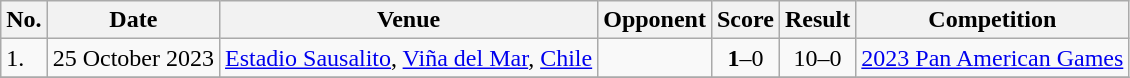<table class="wikitable">
<tr>
<th>No.</th>
<th>Date</th>
<th>Venue</th>
<th>Opponent</th>
<th>Score</th>
<th>Result</th>
<th>Competition</th>
</tr>
<tr>
<td>1.</td>
<td>25 October 2023</td>
<td><a href='#'>Estadio Sausalito</a>, <a href='#'>Viña del Mar</a>, <a href='#'>Chile</a></td>
<td></td>
<td align=center><strong>1</strong>–0</td>
<td align=center>10–0</td>
<td><a href='#'>2023 Pan American Games</a></td>
</tr>
<tr>
</tr>
</table>
